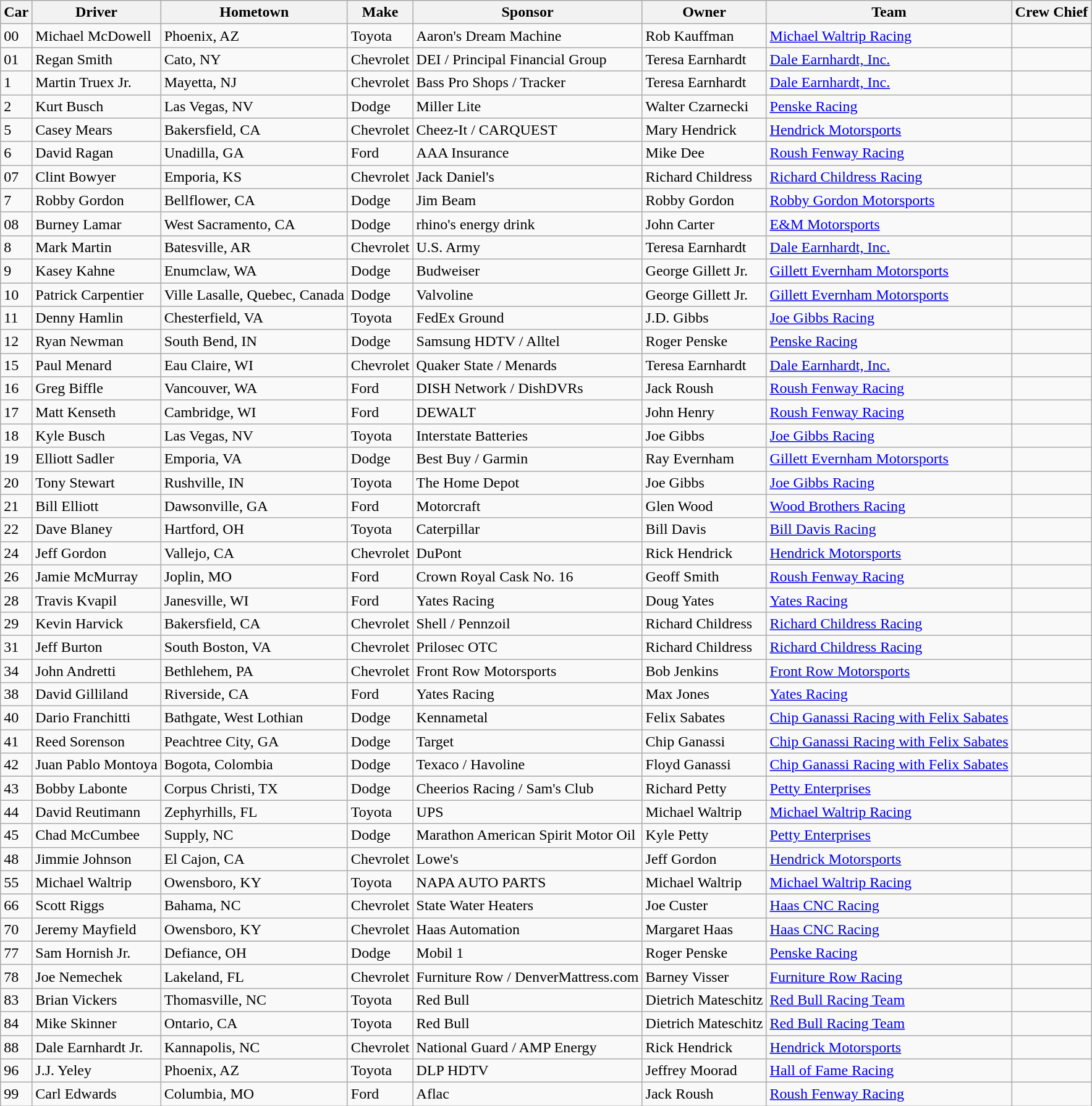<table class="wikitable">
<tr>
<th colspan="1" rowspan="1">Car</th>
<th colspan="1" rowspan="1"><abbr>Driver</abbr></th>
<th colspan="1" rowspan="1"><abbr>Hometown</abbr></th>
<th colspan="1" rowspan="1"><abbr>Make</abbr></th>
<th colspan="1" rowspan="1"><abbr>Sponsor</abbr></th>
<th colspan="1" rowspan="1">Owner</th>
<th>Team</th>
<th colspan="1" rowspan="1"><abbr>Crew Chief</abbr></th>
</tr>
<tr>
<td>00</td>
<td>Michael McDowell</td>
<td>Phoenix, AZ</td>
<td>Toyota</td>
<td>Aaron's Dream Machine</td>
<td>Rob Kauffman</td>
<td><a href='#'>Michael Waltrip Racing</a></td>
<td></td>
</tr>
<tr>
<td>01</td>
<td>Regan Smith</td>
<td>Cato, NY</td>
<td>Chevrolet</td>
<td>DEI / Principal Financial Group</td>
<td>Teresa Earnhardt</td>
<td><a href='#'>Dale Earnhardt, Inc.</a></td>
<td></td>
</tr>
<tr>
<td>1</td>
<td>Martin Truex Jr.</td>
<td>Mayetta, NJ</td>
<td>Chevrolet</td>
<td>Bass Pro Shops / Tracker</td>
<td>Teresa Earnhardt</td>
<td><a href='#'>Dale Earnhardt, Inc.</a></td>
<td></td>
</tr>
<tr>
<td>2</td>
<td>Kurt Busch</td>
<td>Las Vegas, NV</td>
<td>Dodge</td>
<td>Miller Lite</td>
<td>Walter Czarnecki</td>
<td><a href='#'>Penske Racing</a></td>
<td></td>
</tr>
<tr>
<td>5</td>
<td>Casey Mears</td>
<td>Bakersfield, CA</td>
<td>Chevrolet</td>
<td>Cheez-It / CARQUEST</td>
<td>Mary Hendrick</td>
<td><a href='#'>Hendrick Motorsports</a></td>
<td></td>
</tr>
<tr>
<td>6</td>
<td>David Ragan</td>
<td>Unadilla, GA</td>
<td>Ford</td>
<td>AAA Insurance</td>
<td>Mike Dee</td>
<td><a href='#'>Roush Fenway Racing</a></td>
<td></td>
</tr>
<tr>
<td>07</td>
<td>Clint Bowyer</td>
<td>Emporia, KS</td>
<td>Chevrolet</td>
<td>Jack Daniel's</td>
<td>Richard Childress</td>
<td><a href='#'>Richard Childress Racing</a></td>
<td></td>
</tr>
<tr>
<td>7</td>
<td>Robby Gordon</td>
<td>Bellflower, CA</td>
<td>Dodge</td>
<td>Jim Beam</td>
<td>Robby Gordon</td>
<td><a href='#'>Robby Gordon Motorsports</a></td>
<td></td>
</tr>
<tr>
<td>08</td>
<td>Burney Lamar</td>
<td>West Sacramento, CA</td>
<td>Dodge</td>
<td>rhino's energy drink</td>
<td>John Carter</td>
<td><a href='#'>E&M Motorsports</a></td>
<td></td>
</tr>
<tr>
<td>8</td>
<td>Mark Martin</td>
<td>Batesville, AR</td>
<td>Chevrolet</td>
<td>U.S. Army</td>
<td>Teresa Earnhardt</td>
<td><a href='#'>Dale Earnhardt, Inc.</a></td>
<td></td>
</tr>
<tr>
<td>9</td>
<td>Kasey Kahne</td>
<td>Enumclaw, WA</td>
<td>Dodge</td>
<td>Budweiser</td>
<td>George Gillett Jr.</td>
<td><a href='#'>Gillett Evernham Motorsports</a></td>
<td></td>
</tr>
<tr>
<td>10</td>
<td>Patrick Carpentier</td>
<td>Ville Lasalle, Quebec, Canada</td>
<td>Dodge</td>
<td>Valvoline</td>
<td>George Gillett Jr.</td>
<td><a href='#'>Gillett Evernham Motorsports</a></td>
<td></td>
</tr>
<tr>
<td>11</td>
<td>Denny Hamlin</td>
<td>Chesterfield, VA</td>
<td>Toyota</td>
<td>FedEx Ground</td>
<td>J.D. Gibbs</td>
<td><a href='#'>Joe Gibbs Racing</a></td>
<td></td>
</tr>
<tr>
<td>12</td>
<td>Ryan Newman</td>
<td>South Bend, IN</td>
<td>Dodge</td>
<td>Samsung HDTV / Alltel</td>
<td>Roger Penske</td>
<td><a href='#'>Penske Racing</a></td>
<td></td>
</tr>
<tr>
<td>15</td>
<td>Paul Menard</td>
<td>Eau Claire, WI</td>
<td>Chevrolet</td>
<td>Quaker State / Menards</td>
<td>Teresa Earnhardt</td>
<td><a href='#'>Dale Earnhardt, Inc.</a></td>
<td></td>
</tr>
<tr>
<td>16</td>
<td>Greg Biffle</td>
<td>Vancouver, WA</td>
<td>Ford</td>
<td>DISH Network / DishDVRs</td>
<td>Jack Roush</td>
<td><a href='#'>Roush Fenway Racing</a></td>
<td></td>
</tr>
<tr>
<td>17</td>
<td>Matt Kenseth</td>
<td>Cambridge, WI</td>
<td>Ford</td>
<td>DEWALT</td>
<td>John Henry</td>
<td><a href='#'>Roush Fenway Racing</a></td>
<td></td>
</tr>
<tr>
<td>18</td>
<td>Kyle Busch</td>
<td>Las Vegas, NV</td>
<td>Toyota</td>
<td>Interstate Batteries</td>
<td>Joe Gibbs</td>
<td><a href='#'>Joe Gibbs Racing</a></td>
<td></td>
</tr>
<tr>
<td>19</td>
<td>Elliott Sadler</td>
<td>Emporia, VA</td>
<td>Dodge</td>
<td>Best Buy / Garmin</td>
<td>Ray Evernham</td>
<td><a href='#'>Gillett Evernham Motorsports</a></td>
<td></td>
</tr>
<tr>
<td>20</td>
<td>Tony Stewart</td>
<td>Rushville, IN</td>
<td>Toyota</td>
<td>The Home Depot</td>
<td>Joe Gibbs</td>
<td><a href='#'>Joe Gibbs Racing</a></td>
<td></td>
</tr>
<tr>
<td>21</td>
<td>Bill Elliott</td>
<td>Dawsonville, GA</td>
<td>Ford</td>
<td>Motorcraft</td>
<td>Glen Wood</td>
<td><a href='#'>Wood Brothers Racing</a></td>
<td></td>
</tr>
<tr>
<td>22</td>
<td>Dave Blaney</td>
<td>Hartford, OH</td>
<td>Toyota</td>
<td>Caterpillar</td>
<td>Bill Davis</td>
<td><a href='#'>Bill Davis Racing</a></td>
<td></td>
</tr>
<tr>
<td>24</td>
<td>Jeff Gordon</td>
<td>Vallejo, CA</td>
<td>Chevrolet</td>
<td>DuPont</td>
<td>Rick Hendrick</td>
<td><a href='#'>Hendrick Motorsports</a></td>
<td></td>
</tr>
<tr>
<td>26</td>
<td>Jamie McMurray</td>
<td>Joplin, MO</td>
<td>Ford</td>
<td>Crown Royal Cask No. 16</td>
<td>Geoff Smith</td>
<td><a href='#'>Roush Fenway Racing</a></td>
<td></td>
</tr>
<tr>
<td>28</td>
<td>Travis Kvapil</td>
<td>Janesville, WI</td>
<td>Ford</td>
<td>Yates Racing</td>
<td>Doug Yates</td>
<td><a href='#'>Yates Racing</a></td>
<td></td>
</tr>
<tr>
<td>29</td>
<td>Kevin Harvick</td>
<td>Bakersfield, CA</td>
<td>Chevrolet</td>
<td>Shell / Pennzoil</td>
<td>Richard Childress</td>
<td><a href='#'>Richard Childress Racing</a></td>
<td></td>
</tr>
<tr>
<td>31</td>
<td>Jeff Burton</td>
<td>South Boston, VA</td>
<td>Chevrolet</td>
<td>Prilosec OTC</td>
<td>Richard Childress</td>
<td><a href='#'>Richard Childress Racing</a></td>
<td></td>
</tr>
<tr>
<td>34</td>
<td>John Andretti</td>
<td>Bethlehem, PA</td>
<td>Chevrolet</td>
<td>Front Row Motorsports</td>
<td>Bob Jenkins</td>
<td><a href='#'>Front Row Motorsports</a></td>
<td></td>
</tr>
<tr>
<td>38</td>
<td>David Gilliland</td>
<td>Riverside, CA</td>
<td>Ford</td>
<td>Yates Racing</td>
<td>Max Jones</td>
<td><a href='#'>Yates Racing</a></td>
<td></td>
</tr>
<tr>
<td>40</td>
<td>Dario Franchitti</td>
<td>Bathgate, West Lothian</td>
<td>Dodge</td>
<td>Kennametal</td>
<td>Felix Sabates</td>
<td><a href='#'>Chip Ganassi Racing with Felix Sabates</a></td>
<td></td>
</tr>
<tr>
<td>41</td>
<td>Reed Sorenson</td>
<td>Peachtree City, GA</td>
<td>Dodge</td>
<td>Target</td>
<td>Chip Ganassi</td>
<td><a href='#'>Chip Ganassi Racing with Felix Sabates</a></td>
<td></td>
</tr>
<tr>
<td>42</td>
<td>Juan Pablo Montoya</td>
<td>Bogota, Colombia</td>
<td>Dodge</td>
<td>Texaco / Havoline</td>
<td>Floyd Ganassi</td>
<td><a href='#'>Chip Ganassi Racing with Felix Sabates</a></td>
<td></td>
</tr>
<tr>
<td>43</td>
<td>Bobby Labonte</td>
<td>Corpus Christi, TX</td>
<td>Dodge</td>
<td>Cheerios Racing / Sam's Club</td>
<td>Richard Petty</td>
<td><a href='#'>Petty Enterprises</a></td>
<td></td>
</tr>
<tr>
<td>44</td>
<td>David Reutimann</td>
<td>Zephyrhills, FL</td>
<td>Toyota</td>
<td>UPS</td>
<td>Michael Waltrip</td>
<td><a href='#'>Michael Waltrip Racing</a></td>
<td></td>
</tr>
<tr>
<td>45</td>
<td>Chad McCumbee</td>
<td>Supply, NC</td>
<td>Dodge</td>
<td>Marathon American Spirit Motor Oil</td>
<td>Kyle Petty</td>
<td><a href='#'>Petty Enterprises</a></td>
<td></td>
</tr>
<tr>
<td>48</td>
<td>Jimmie Johnson</td>
<td>El Cajon, CA</td>
<td>Chevrolet</td>
<td>Lowe's</td>
<td>Jeff Gordon</td>
<td><a href='#'>Hendrick Motorsports</a></td>
<td></td>
</tr>
<tr>
<td>55</td>
<td>Michael Waltrip</td>
<td>Owensboro, KY</td>
<td>Toyota</td>
<td>NAPA AUTO PARTS</td>
<td>Michael Waltrip</td>
<td><a href='#'>Michael Waltrip Racing</a></td>
<td></td>
</tr>
<tr>
<td>66</td>
<td>Scott Riggs</td>
<td>Bahama, NC</td>
<td>Chevrolet</td>
<td>State Water Heaters</td>
<td>Joe Custer</td>
<td><a href='#'>Haas CNC Racing</a></td>
<td></td>
</tr>
<tr>
<td>70</td>
<td>Jeremy Mayfield</td>
<td>Owensboro, KY</td>
<td>Chevrolet</td>
<td>Haas Automation</td>
<td>Margaret Haas</td>
<td><a href='#'>Haas CNC Racing</a></td>
<td></td>
</tr>
<tr>
<td>77</td>
<td>Sam Hornish Jr.</td>
<td>Defiance, OH</td>
<td>Dodge</td>
<td>Mobil 1</td>
<td>Roger Penske</td>
<td><a href='#'>Penske Racing</a></td>
<td></td>
</tr>
<tr>
<td>78</td>
<td>Joe Nemechek</td>
<td>Lakeland, FL</td>
<td>Chevrolet</td>
<td>Furniture Row / DenverMattress.com</td>
<td>Barney Visser</td>
<td><a href='#'>Furniture Row Racing</a></td>
<td></td>
</tr>
<tr>
<td>83</td>
<td>Brian Vickers</td>
<td>Thomasville, NC</td>
<td>Toyota</td>
<td>Red Bull</td>
<td>Dietrich Mateschitz</td>
<td><a href='#'>Red Bull Racing Team</a></td>
<td></td>
</tr>
<tr>
<td>84</td>
<td>Mike Skinner</td>
<td>Ontario, CA</td>
<td>Toyota</td>
<td>Red Bull</td>
<td>Dietrich Mateschitz</td>
<td><a href='#'>Red Bull Racing Team</a></td>
<td></td>
</tr>
<tr>
<td>88</td>
<td>Dale Earnhardt Jr.</td>
<td>Kannapolis, NC</td>
<td>Chevrolet</td>
<td>National Guard / AMP Energy</td>
<td>Rick Hendrick</td>
<td><a href='#'>Hendrick Motorsports</a></td>
<td></td>
</tr>
<tr>
<td>96</td>
<td>J.J. Yeley</td>
<td>Phoenix, AZ</td>
<td>Toyota</td>
<td>DLP HDTV</td>
<td>Jeffrey Moorad</td>
<td><a href='#'>Hall of Fame Racing</a></td>
<td></td>
</tr>
<tr>
<td>99</td>
<td>Carl Edwards</td>
<td>Columbia, MO</td>
<td>Ford</td>
<td>Aflac</td>
<td>Jack Roush</td>
<td><a href='#'>Roush Fenway Racing</a></td>
<td></td>
</tr>
</table>
